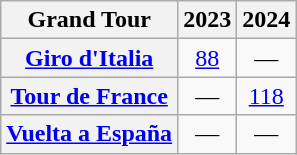<table class="wikitable plainrowheaders">
<tr>
<th>Grand Tour</th>
<th scope="col">2023</th>
<th scope="col">2024</th>
</tr>
<tr style="text-align:center;">
<th scope="row"> <a href='#'>Giro d'Italia</a></th>
<td><a href='#'>88</a></td>
<td>—</td>
</tr>
<tr style="text-align:center;">
<th scope="row"> <a href='#'>Tour de France</a></th>
<td>—</td>
<td><a href='#'>118</a></td>
</tr>
<tr style="text-align:center;">
<th scope="row"> <a href='#'>Vuelta a España</a></th>
<td>—</td>
<td>—</td>
</tr>
</table>
